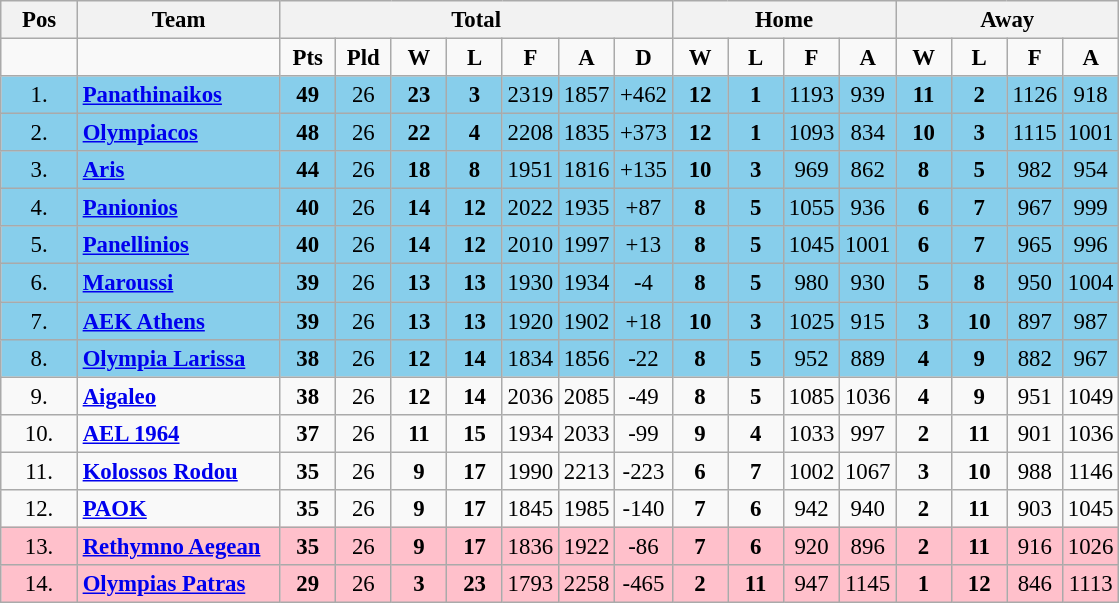<table class="wikitable" style="text-align: center; font-size:95%">
<tr>
<th width="44">Pos</th>
<th width="128">Team</th>
<th colspan=7>Total</th>
<th colspan=4>Home</th>
<th colspan=4>Away</th>
</tr>
<tr>
<td></td>
<td></td>
<td width="30"><strong>Pts</strong></td>
<td width="30"><strong>Pld</strong></td>
<td width="30"><strong>W</strong></td>
<td width="30"><strong>L</strong></td>
<td width="30"><strong>F</strong></td>
<td width="30"><strong>A</strong></td>
<td width="30"><strong>D</strong></td>
<td width="30"><strong>W</strong></td>
<td width="30"><strong>L</strong></td>
<td width="30"><strong>F</strong></td>
<td width="30"><strong>A</strong></td>
<td width="30"><strong>W</strong></td>
<td width="30"><strong>L</strong></td>
<td width="30"><strong>F</strong></td>
<td width="30"><strong>A</strong></td>
</tr>
<tr bgcolor="87ceeb">
<td>1.</td>
<td align="left"><strong><a href='#'>Panathinaikos</a></strong></td>
<td><strong>49</strong></td>
<td>26</td>
<td><strong>23</strong></td>
<td><strong>3</strong></td>
<td>2319</td>
<td>1857</td>
<td>+462</td>
<td><strong>12</strong></td>
<td><strong>1</strong></td>
<td>1193</td>
<td>939</td>
<td><strong>11</strong></td>
<td><strong>2</strong></td>
<td>1126</td>
<td>918</td>
</tr>
<tr bgcolor="87ceeb">
<td>2.</td>
<td align="left"><strong><a href='#'>Olympiacos</a></strong></td>
<td><strong>48</strong></td>
<td>26</td>
<td><strong>22</strong></td>
<td><strong>4</strong></td>
<td>2208</td>
<td>1835</td>
<td>+373</td>
<td><strong>12</strong></td>
<td><strong>1</strong></td>
<td>1093</td>
<td>834</td>
<td><strong>10</strong></td>
<td><strong>3</strong></td>
<td>1115</td>
<td>1001</td>
</tr>
<tr bgcolor="87ceeb">
<td>3.</td>
<td align="left"><strong><a href='#'>Aris</a></strong></td>
<td><strong>44</strong></td>
<td>26</td>
<td><strong>18</strong></td>
<td><strong>8</strong></td>
<td>1951</td>
<td>1816</td>
<td>+135</td>
<td><strong>10</strong></td>
<td><strong>3</strong></td>
<td>969</td>
<td>862</td>
<td><strong>8</strong></td>
<td><strong>5</strong></td>
<td>982</td>
<td>954</td>
</tr>
<tr bgcolor="87ceeb">
<td>4.</td>
<td align="left"><strong><a href='#'>Panionios</a></strong></td>
<td><strong>40</strong></td>
<td>26</td>
<td><strong>14</strong></td>
<td><strong>12</strong></td>
<td>2022</td>
<td>1935</td>
<td>+87</td>
<td><strong>8</strong></td>
<td><strong>5</strong></td>
<td>1055</td>
<td>936</td>
<td><strong>6</strong></td>
<td><strong>7</strong></td>
<td>967</td>
<td>999</td>
</tr>
<tr bgcolor="87ceeb">
<td>5.</td>
<td align="left"><strong><a href='#'>Panellinios</a></strong></td>
<td><strong>40</strong></td>
<td>26</td>
<td><strong>14</strong></td>
<td><strong>12</strong></td>
<td>2010</td>
<td>1997</td>
<td>+13</td>
<td><strong>8</strong></td>
<td><strong>5</strong></td>
<td>1045</td>
<td>1001</td>
<td><strong>6</strong></td>
<td><strong>7</strong></td>
<td>965</td>
<td>996</td>
</tr>
<tr bgcolor="87ceeb">
<td>6.</td>
<td align="left"><strong><a href='#'>Maroussi</a></strong></td>
<td><strong>39</strong></td>
<td>26</td>
<td><strong>13</strong></td>
<td><strong>13</strong></td>
<td>1930</td>
<td>1934</td>
<td>-4</td>
<td><strong>8</strong></td>
<td><strong>5</strong></td>
<td>980</td>
<td>930</td>
<td><strong>5</strong></td>
<td><strong>8</strong></td>
<td>950</td>
<td>1004</td>
</tr>
<tr bgcolor="87ceeb">
<td>7.</td>
<td align="left"><strong><a href='#'>AEK Athens</a></strong></td>
<td><strong>39</strong></td>
<td>26</td>
<td><strong>13</strong></td>
<td><strong>13</strong></td>
<td>1920</td>
<td>1902</td>
<td>+18</td>
<td><strong>10</strong></td>
<td><strong>3</strong></td>
<td>1025</td>
<td>915</td>
<td><strong>3</strong></td>
<td><strong>10</strong></td>
<td>897</td>
<td>987</td>
</tr>
<tr bgcolor="87ceeb">
<td>8.</td>
<td align="left"><strong><a href='#'>Olympia Larissa</a></strong></td>
<td><strong>38</strong></td>
<td>26</td>
<td><strong>12</strong></td>
<td><strong>14</strong></td>
<td>1834</td>
<td>1856</td>
<td>-22</td>
<td><strong>8</strong></td>
<td><strong>5</strong></td>
<td>952</td>
<td>889</td>
<td><strong>4</strong></td>
<td><strong>9</strong></td>
<td>882</td>
<td>967</td>
</tr>
<tr>
<td>9.</td>
<td align="left"><strong><a href='#'>Aigaleo</a></strong></td>
<td><strong>38</strong></td>
<td>26</td>
<td><strong>12</strong></td>
<td><strong>14</strong></td>
<td>2036</td>
<td>2085</td>
<td>-49</td>
<td><strong>8</strong></td>
<td><strong>5</strong></td>
<td>1085</td>
<td>1036</td>
<td><strong>4</strong></td>
<td><strong>9</strong></td>
<td>951</td>
<td>1049</td>
</tr>
<tr>
<td>10.</td>
<td align="left"><strong><a href='#'>AEL 1964</a></strong></td>
<td><strong>37</strong></td>
<td>26</td>
<td><strong>11</strong></td>
<td><strong>15</strong></td>
<td>1934</td>
<td>2033</td>
<td>-99</td>
<td><strong>9</strong></td>
<td><strong>4</strong></td>
<td>1033</td>
<td>997</td>
<td><strong>2</strong></td>
<td><strong>11</strong></td>
<td>901</td>
<td>1036</td>
</tr>
<tr>
<td>11.</td>
<td align="left"><strong><a href='#'>Kolossos Rodou</a></strong></td>
<td><strong>35</strong></td>
<td>26</td>
<td><strong>9</strong></td>
<td><strong>17</strong></td>
<td>1990</td>
<td>2213</td>
<td>-223</td>
<td><strong>6</strong></td>
<td><strong>7</strong></td>
<td>1002</td>
<td>1067</td>
<td><strong>3</strong></td>
<td><strong>10</strong></td>
<td>988</td>
<td>1146</td>
</tr>
<tr>
<td>12.</td>
<td align="left"><strong><a href='#'>PAOK</a></strong></td>
<td><strong>35</strong></td>
<td>26</td>
<td><strong>9</strong></td>
<td><strong>17</strong></td>
<td>1845</td>
<td>1985</td>
<td>-140</td>
<td><strong>7</strong></td>
<td><strong>6</strong></td>
<td>942</td>
<td>940</td>
<td><strong>2</strong></td>
<td><strong>11</strong></td>
<td>903</td>
<td>1045</td>
</tr>
<tr bgcolor="ffc0cb">
<td>13.</td>
<td align="left"><strong><a href='#'>Rethymno Aegean</a></strong></td>
<td><strong>35</strong></td>
<td>26</td>
<td><strong>9</strong></td>
<td><strong>17</strong></td>
<td>1836</td>
<td>1922</td>
<td>-86</td>
<td><strong>7</strong></td>
<td><strong>6</strong></td>
<td>920</td>
<td>896</td>
<td><strong>2</strong></td>
<td><strong>11</strong></td>
<td>916</td>
<td>1026</td>
</tr>
<tr bgcolor="ffc0cb">
<td>14.</td>
<td align="left"><strong><a href='#'>Olympias Patras</a></strong></td>
<td><strong>29</strong></td>
<td>26</td>
<td><strong>3</strong></td>
<td><strong>23</strong></td>
<td>1793</td>
<td>2258</td>
<td>-465</td>
<td><strong>2</strong></td>
<td><strong>11</strong></td>
<td>947</td>
<td>1145</td>
<td><strong>1</strong></td>
<td><strong>12</strong></td>
<td>846</td>
<td>1113</td>
</tr>
</table>
